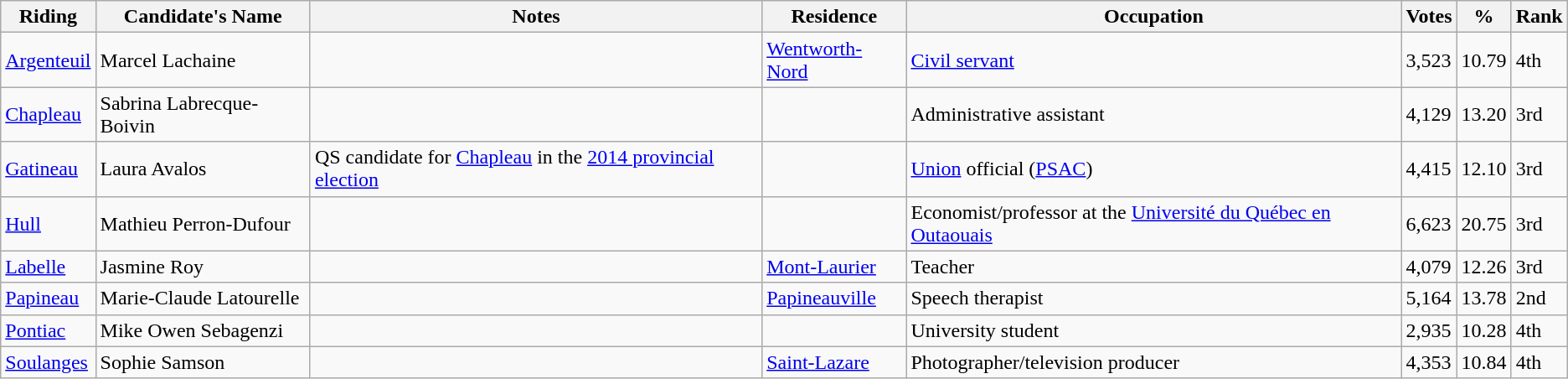<table class="wikitable sortable">
<tr>
<th>Riding<br></th>
<th>Candidate's Name</th>
<th>Notes</th>
<th>Residence</th>
<th>Occupation</th>
<th>Votes</th>
<th>%</th>
<th>Rank</th>
</tr>
<tr>
<td><a href='#'>Argenteuil</a></td>
<td>Marcel Lachaine</td>
<td></td>
<td><a href='#'>Wentworth-Nord</a></td>
<td><a href='#'>Civil servant</a></td>
<td>3,523</td>
<td>10.79</td>
<td>4th</td>
</tr>
<tr>
<td><a href='#'>Chapleau</a></td>
<td>Sabrina Labrecque-Boivin</td>
<td></td>
<td></td>
<td>Administrative assistant</td>
<td>4,129</td>
<td>13.20</td>
<td>3rd</td>
</tr>
<tr>
<td><a href='#'>Gatineau</a></td>
<td>Laura Avalos</td>
<td>QS candidate for <a href='#'>Chapleau</a> in the <a href='#'>2014 provincial election</a></td>
<td></td>
<td><a href='#'>Union</a> official (<a href='#'>PSAC</a>)</td>
<td>4,415</td>
<td>12.10</td>
<td>3rd</td>
</tr>
<tr>
<td><a href='#'>Hull</a></td>
<td>Mathieu Perron-Dufour</td>
<td></td>
<td></td>
<td>Economist/professor at the <a href='#'>Université du Québec en Outaouais</a></td>
<td>6,623</td>
<td>20.75</td>
<td>3rd</td>
</tr>
<tr>
<td><a href='#'>Labelle</a></td>
<td>Jasmine Roy</td>
<td></td>
<td><a href='#'>Mont-Laurier</a></td>
<td>Teacher</td>
<td>4,079</td>
<td>12.26</td>
<td>3rd</td>
</tr>
<tr>
<td><a href='#'>Papineau</a></td>
<td>Marie-Claude Latourelle</td>
<td></td>
<td><a href='#'>Papineauville</a></td>
<td>Speech therapist</td>
<td>5,164</td>
<td>13.78</td>
<td>2nd</td>
</tr>
<tr>
<td><a href='#'>Pontiac</a></td>
<td>Mike Owen Sebagenzi</td>
<td></td>
<td></td>
<td>University student</td>
<td>2,935</td>
<td>10.28</td>
<td>4th</td>
</tr>
<tr>
<td><a href='#'>Soulanges</a></td>
<td>Sophie Samson</td>
<td></td>
<td><a href='#'>Saint-Lazare</a></td>
<td>Photographer/television producer</td>
<td>4,353</td>
<td>10.84</td>
<td>4th</td>
</tr>
</table>
